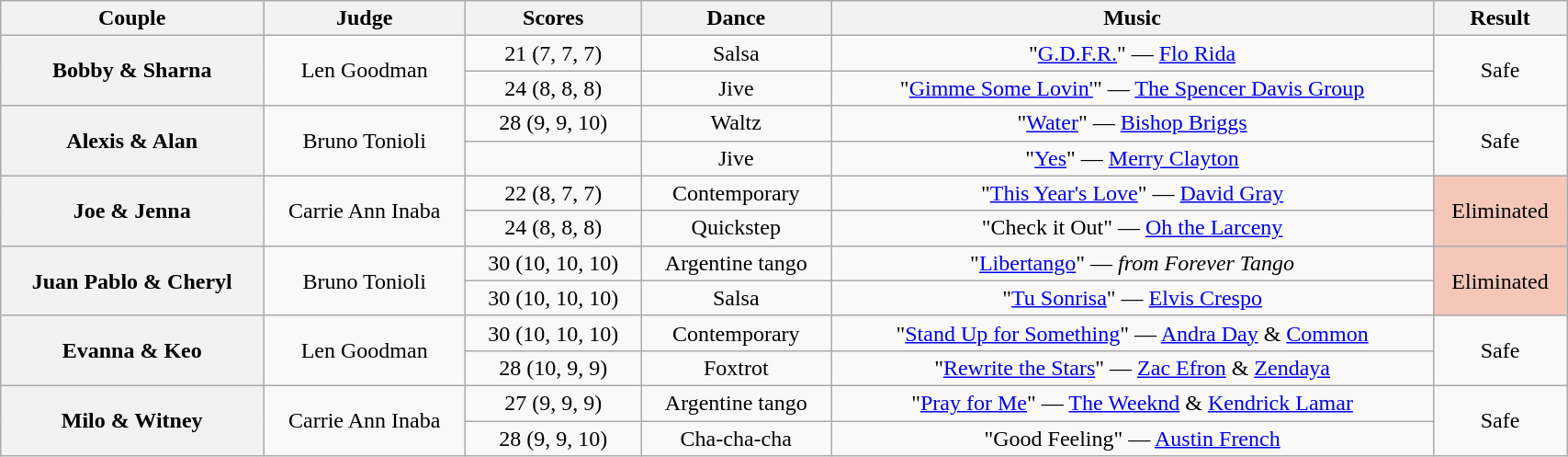<table class="wikitable sortable" style="text-align:center; width:90%">
<tr>
<th scope="col">Couple</th>
<th scope="col" class="unsortable">Judge</th>
<th scope="col">Scores</th>
<th scope="col" class="unsortable">Dance</th>
<th scope="col" class="unsortable">Music</th>
<th scope="col" class="unsortable">Result</th>
</tr>
<tr>
<th scope="row" rowspan=2>Bobby & Sharna</th>
<td rowspan=2>Len Goodman</td>
<td>21 (7, 7, 7)</td>
<td>Salsa</td>
<td>"<a href='#'>G.D.F.R.</a>" — <a href='#'>Flo Rida</a></td>
<td rowspan=2>Safe</td>
</tr>
<tr>
<td>24 (8, 8, 8)</td>
<td>Jive</td>
<td>"<a href='#'>Gimme Some Lovin'</a>" — <a href='#'>The Spencer Davis Group</a></td>
</tr>
<tr>
<th scope="row" rowspan=2>Alexis & Alan</th>
<td rowspan=2>Bruno Tonioli</td>
<td>28 (9, 9, 10)</td>
<td>Waltz</td>
<td>"<a href='#'>Water</a>" — <a href='#'>Bishop Briggs</a></td>
<td rowspan=2>Safe</td>
</tr>
<tr>
<td></td>
<td>Jive</td>
<td>"<a href='#'>Yes</a>" — <a href='#'>Merry Clayton</a></td>
</tr>
<tr>
<th scope="row" rowspan=2>Joe & Jenna</th>
<td rowspan=2>Carrie Ann Inaba</td>
<td>22 (8, 7, 7)</td>
<td>Contemporary</td>
<td>"<a href='#'>This Year's Love</a>" — <a href='#'>David Gray</a></td>
<td rowspan=2 bgcolor=f4c7b8>Eliminated</td>
</tr>
<tr>
<td>24 (8, 8, 8)</td>
<td>Quickstep</td>
<td>"Check it Out" — <a href='#'>Oh the Larceny</a></td>
</tr>
<tr>
<th scope="row" rowspan=2>Juan Pablo & Cheryl</th>
<td rowspan=2>Bruno Tonioli</td>
<td>30 (10, 10, 10)</td>
<td>Argentine tango</td>
<td>"<a href='#'>Libertango</a>" — <em>from Forever Tango</em></td>
<td rowspan=2 bgcolor=f4c7b8>Eliminated</td>
</tr>
<tr>
<td>30 (10, 10, 10)</td>
<td>Salsa</td>
<td>"<a href='#'>Tu Sonrisa</a>" — <a href='#'>Elvis Crespo</a></td>
</tr>
<tr>
<th scope="row" rowspan=2>Evanna & Keo</th>
<td rowspan=2>Len Goodman</td>
<td>30 (10, 10, 10)</td>
<td>Contemporary</td>
<td>"<a href='#'>Stand Up for Something</a>" — <a href='#'>Andra Day</a> & <a href='#'>Common</a></td>
<td rowspan=2>Safe</td>
</tr>
<tr>
<td>28 (10, 9, 9)</td>
<td>Foxtrot</td>
<td>"<a href='#'>Rewrite the Stars</a>" — <a href='#'>Zac Efron</a> & <a href='#'>Zendaya</a></td>
</tr>
<tr>
<th scope="row" rowspan=2>Milo & Witney</th>
<td rowspan=2>Carrie Ann Inaba</td>
<td>27 (9, 9, 9)</td>
<td>Argentine tango</td>
<td>"<a href='#'>Pray for Me</a>" — <a href='#'>The Weeknd</a> & <a href='#'>Kendrick Lamar</a></td>
<td rowspan=2>Safe</td>
</tr>
<tr>
<td>28 (9, 9, 10)</td>
<td>Cha-cha-cha</td>
<td>"Good Feeling" — <a href='#'>Austin French</a></td>
</tr>
</table>
